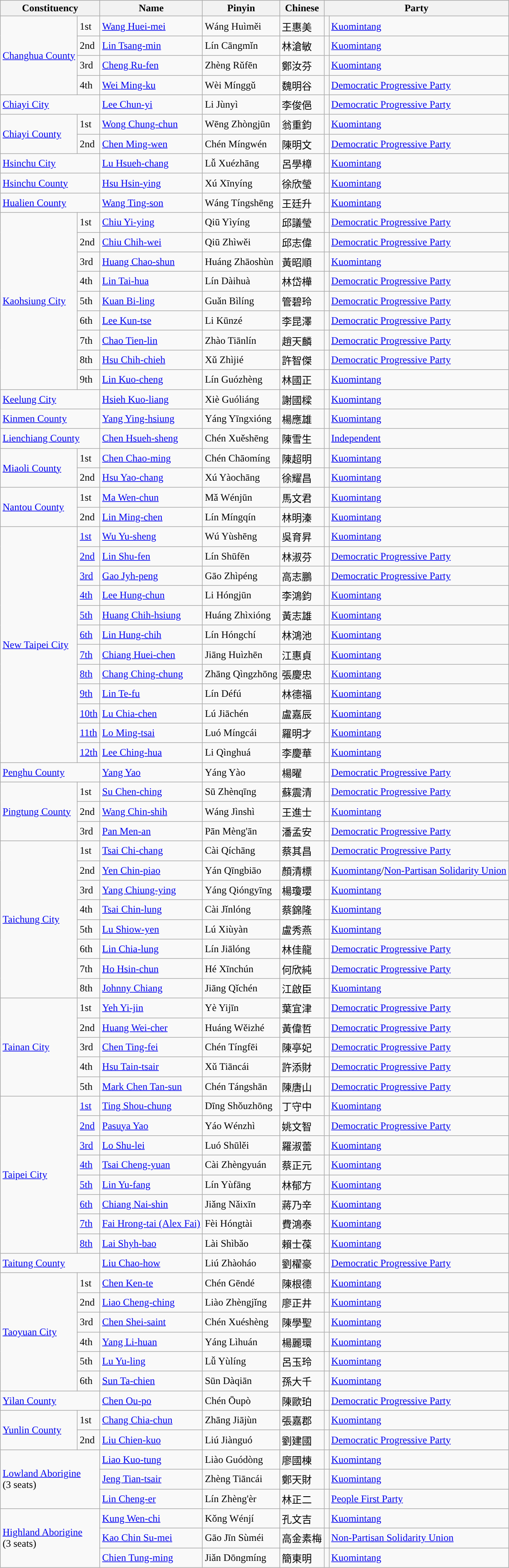<table class="wikitable">
<tr>
<th colspan=2>Constituency</th>
<th>Name</th>
<th>Pinyin</th>
<th>Chinese</th>
<th colspan=2>Party</th>
</tr>
<tr>
<td rowspan=4><a href='#'>Changhua County</a></td>
<td>1st</td>
<td><a href='#'>Wang Huei-mei</a></td>
<td>Wáng Huìměi</td>
<td>王惠美</td>
<td style="background-color: "></td>
<td><a href='#'>Kuomintang</a></td>
</tr>
<tr>
<td>2nd</td>
<td><a href='#'>Lin Tsang-min</a></td>
<td>Lín Cāngmǐn</td>
<td>林滄敏</td>
<td style="background-color: "></td>
<td><a href='#'>Kuomintang</a></td>
</tr>
<tr>
<td>3rd</td>
<td><a href='#'>Cheng Ru-fen</a></td>
<td>Zhèng Rǔfēn</td>
<td>鄭汝芬</td>
<td style="background-color: "></td>
<td><a href='#'>Kuomintang</a></td>
</tr>
<tr>
<td>4th</td>
<td><a href='#'>Wei Ming-ku</a></td>
<td>Wèi Mínggǔ</td>
<td>魏明谷</td>
<td style="background-color: "></td>
<td><a href='#'>Democratic Progressive Party</a></td>
</tr>
<tr>
<td colspan=2><a href='#'>Chiayi City</a></td>
<td><a href='#'>Lee Chun-yi</a></td>
<td>Li Jùnyì</td>
<td>李俊俋</td>
<td style="background-color: "></td>
<td><a href='#'>Democratic Progressive Party</a></td>
</tr>
<tr>
<td rowspan=2><a href='#'>Chiayi County</a></td>
<td>1st</td>
<td><a href='#'>Wong Chung-chun</a></td>
<td>Wēng Zhòngjūn</td>
<td>翁重鈞</td>
<td style="background-color: "></td>
<td><a href='#'>Kuomintang</a></td>
</tr>
<tr>
<td>2nd</td>
<td><a href='#'>Chen Ming-wen</a></td>
<td>Chén Míngwén</td>
<td>陳明文</td>
<td style="background-color: "></td>
<td><a href='#'>Democratic Progressive Party</a></td>
</tr>
<tr>
<td colspan=2><a href='#'>Hsinchu City</a></td>
<td><a href='#'>Lu Hsueh-chang</a></td>
<td>Lǚ Xuézhāng</td>
<td>呂學樟</td>
<td style="background-color: "></td>
<td><a href='#'>Kuomintang</a></td>
</tr>
<tr>
<td colspan=2><a href='#'>Hsinchu County</a></td>
<td><a href='#'>Hsu Hsin-ying</a></td>
<td>Xú Xīnyíng</td>
<td>徐欣瑩</td>
<td style="background-color: "></td>
<td><a href='#'>Kuomintang</a></td>
</tr>
<tr>
<td colspan=2><a href='#'>Hualien County</a></td>
<td><a href='#'>Wang Ting-son</a></td>
<td>Wáng Tíngshēng</td>
<td>王廷升</td>
<td style="background-color: "></td>
<td><a href='#'>Kuomintang</a></td>
</tr>
<tr>
<td rowspan=9><a href='#'>Kaohsiung City</a></td>
<td>1st</td>
<td><a href='#'>Chiu Yi-ying</a></td>
<td>Qiū Yìyíng</td>
<td>邱議瑩</td>
<td style="background-color: "></td>
<td><a href='#'>Democratic Progressive Party</a></td>
</tr>
<tr>
<td>2nd</td>
<td><a href='#'>Chiu Chih-wei</a></td>
<td>Qiū Zhìwěi</td>
<td>邱志偉</td>
<td style="background-color: "></td>
<td><a href='#'>Democratic Progressive Party</a></td>
</tr>
<tr>
<td>3rd</td>
<td><a href='#'>Huang Chao-shun</a></td>
<td>Huáng Zhāoshùn</td>
<td>黃昭順</td>
<td style="background-color: "></td>
<td><a href='#'>Kuomintang</a></td>
</tr>
<tr>
<td>4th</td>
<td><a href='#'>Lin Tai-hua</a></td>
<td>Lín Dàihuà</td>
<td>林岱樺</td>
<td style="background-color: "></td>
<td><a href='#'>Democratic Progressive Party</a></td>
</tr>
<tr>
<td>5th</td>
<td><a href='#'>Kuan Bi-ling</a></td>
<td>Guǎn Bìlíng</td>
<td>管碧玲</td>
<td style="background-color: "></td>
<td><a href='#'>Democratic Progressive Party</a></td>
</tr>
<tr>
<td>6th</td>
<td><a href='#'>Lee Kun-tse</a></td>
<td>Li Kūnzé</td>
<td>李昆澤</td>
<td style="background-color: "></td>
<td><a href='#'>Democratic Progressive Party</a></td>
</tr>
<tr>
<td>7th</td>
<td><a href='#'>Chao Tien-lin</a></td>
<td>Zhào Tiānlín</td>
<td>趙天麟</td>
<td style="background-color: "></td>
<td><a href='#'>Democratic Progressive Party</a></td>
</tr>
<tr>
<td>8th</td>
<td><a href='#'>Hsu Chih-chieh</a></td>
<td>Xǔ Zhìjié</td>
<td>許智傑</td>
<td style="background-color: "></td>
<td><a href='#'>Democratic Progressive Party</a></td>
</tr>
<tr>
<td>9th</td>
<td><a href='#'>Lin Kuo-cheng</a></td>
<td>Lín Guózhèng</td>
<td>林國正</td>
<td style="background-color: "></td>
<td><a href='#'>Kuomintang</a></td>
</tr>
<tr>
<td colspan=2><a href='#'>Keelung City</a></td>
<td><a href='#'>Hsieh Kuo-liang</a></td>
<td>Xiè Guóliáng</td>
<td>謝國樑</td>
<td style="background-color: "></td>
<td><a href='#'>Kuomintang</a></td>
</tr>
<tr>
<td colspan=2><a href='#'>Kinmen County</a></td>
<td><a href='#'>Yang Ying-hsiung</a></td>
<td>Yáng Yīngxióng</td>
<td>楊應雄</td>
<td style="background-color: "></td>
<td><a href='#'>Kuomintang</a></td>
</tr>
<tr>
<td colspan=2><a href='#'>Lienchiang County</a></td>
<td><a href='#'>Chen Hsueh-sheng</a></td>
<td>Chén Xuěshēng</td>
<td>陳雪生</td>
<td style="background-color: "></td>
<td><a href='#'>Independent</a></td>
</tr>
<tr>
<td rowspan=2><a href='#'>Miaoli County</a></td>
<td>1st</td>
<td><a href='#'>Chen Chao-ming</a></td>
<td>Chén Chāomíng</td>
<td>陳超明</td>
<td style="background-color: "></td>
<td><a href='#'>Kuomintang</a></td>
</tr>
<tr>
<td>2nd</td>
<td><a href='#'>Hsu Yao-chang</a></td>
<td>Xú Yàochāng</td>
<td>徐耀昌</td>
<td style="background-color: "></td>
<td><a href='#'>Kuomintang</a></td>
</tr>
<tr>
<td rowspan=2><a href='#'>Nantou County</a></td>
<td>1st</td>
<td><a href='#'>Ma Wen-chun</a></td>
<td>Mǎ Wénjūn</td>
<td>馬文君</td>
<td style="background-color: "></td>
<td><a href='#'>Kuomintang</a></td>
</tr>
<tr>
<td>2nd</td>
<td><a href='#'>Lin Ming-chen</a></td>
<td>Lín Míngqín</td>
<td>林明溱</td>
<td style="background-color: "></td>
<td><a href='#'>Kuomintang</a></td>
</tr>
<tr>
<td rowspan=12><a href='#'>New Taipei City</a></td>
<td><a href='#'>1st</a></td>
<td><a href='#'>Wu Yu-sheng</a></td>
<td>Wú Yùshēng</td>
<td>吳育昇</td>
<td style="background-color: "></td>
<td><a href='#'>Kuomintang</a></td>
</tr>
<tr>
<td><a href='#'>2nd</a></td>
<td><a href='#'>Lin Shu-fen</a></td>
<td>Lín Shūfēn</td>
<td>林淑芬</td>
<td style="background-color: "></td>
<td><a href='#'>Democratic Progressive Party</a></td>
</tr>
<tr>
<td><a href='#'>3rd</a></td>
<td><a href='#'>Gao Jyh-peng</a></td>
<td>Gāo Zhìpéng</td>
<td>高志鵬</td>
<td style="background-color: "></td>
<td><a href='#'>Democratic Progressive Party</a></td>
</tr>
<tr>
<td><a href='#'>4th</a></td>
<td><a href='#'>Lee Hung-chun</a></td>
<td>Li Hóngjūn</td>
<td>李鴻鈞</td>
<td style="background-color: "></td>
<td><a href='#'>Kuomintang</a></td>
</tr>
<tr>
<td><a href='#'>5th</a></td>
<td><a href='#'>Huang Chih-hsiung</a></td>
<td>Huáng Zhìxióng</td>
<td>黃志雄</td>
<td style="background-color: "></td>
<td><a href='#'>Kuomintang</a></td>
</tr>
<tr>
<td><a href='#'>6th</a></td>
<td><a href='#'>Lin Hung-chih</a></td>
<td>Lín Hóngchí</td>
<td>林鴻池</td>
<td style="background-color: "></td>
<td><a href='#'>Kuomintang</a></td>
</tr>
<tr>
<td><a href='#'>7th</a></td>
<td><a href='#'>Chiang Huei-chen</a></td>
<td>Jiāng Huìzhēn</td>
<td>江惠貞</td>
<td style="background-color: "></td>
<td><a href='#'>Kuomintang</a></td>
</tr>
<tr>
<td><a href='#'>8th</a></td>
<td><a href='#'>Chang Ching-chung</a></td>
<td>Zhāng Qìngzhōng</td>
<td>張慶忠</td>
<td style="background-color: "></td>
<td><a href='#'>Kuomintang</a></td>
</tr>
<tr>
<td><a href='#'>9th</a></td>
<td><a href='#'>Lin Te-fu</a></td>
<td>Lín Défú</td>
<td>林德福</td>
<td style="background-color: "></td>
<td><a href='#'>Kuomintang</a></td>
</tr>
<tr>
<td><a href='#'>10th</a></td>
<td><a href='#'>Lu Chia-chen</a></td>
<td>Lú Jiāchén</td>
<td>盧嘉辰</td>
<td style="background-color: "></td>
<td><a href='#'>Kuomintang</a></td>
</tr>
<tr>
<td><a href='#'>11th</a></td>
<td><a href='#'>Lo Ming-tsai</a></td>
<td>Luó Míngcái</td>
<td>羅明才</td>
<td style="background-color: "></td>
<td><a href='#'>Kuomintang</a></td>
</tr>
<tr>
<td><a href='#'>12th</a></td>
<td><a href='#'>Lee Ching-hua</a></td>
<td>Li Qìnghuá</td>
<td>李慶華</td>
<td style="background-color: "></td>
<td><a href='#'>Kuomintang</a></td>
</tr>
<tr>
<td colspan=2><a href='#'>Penghu County</a></td>
<td><a href='#'>Yang Yao</a></td>
<td>Yáng Yào</td>
<td>楊曜</td>
<td style="background-color: "></td>
<td><a href='#'>Democratic Progressive Party</a></td>
</tr>
<tr>
<td rowspan=3><a href='#'>Pingtung County</a></td>
<td>1st</td>
<td><a href='#'>Su Chen-ching</a></td>
<td>Sū Zhènqīng</td>
<td>蘇震清</td>
<td style="background-color: "></td>
<td><a href='#'>Democratic Progressive Party</a></td>
</tr>
<tr>
<td>2nd</td>
<td><a href='#'>Wang Chin-shih</a></td>
<td>Wáng Jìnshì</td>
<td>王進士</td>
<td style="background-color: "></td>
<td><a href='#'>Kuomintang</a></td>
</tr>
<tr>
<td>3rd</td>
<td><a href='#'>Pan Men-an</a></td>
<td>Pān Mèng'ān</td>
<td>潘孟安</td>
<td style="background-color: "></td>
<td><a href='#'>Democratic Progressive Party</a></td>
</tr>
<tr>
<td rowspan=8><a href='#'>Taichung City</a></td>
<td>1st</td>
<td><a href='#'>Tsai Chi-chang</a></td>
<td>Cài Qíchāng</td>
<td>蔡其昌</td>
<td style="background-color: "></td>
<td><a href='#'>Democratic Progressive Party</a></td>
</tr>
<tr>
<td>2nd</td>
<td><a href='#'>Yen Chin-piao</a></td>
<td>Yán Qīngbiāo</td>
<td>顏清標</td>
<td style="background:"></td>
<td><a href='#'>Kuomintang</a>/<a href='#'>Non-Partisan Solidarity Union</a></td>
</tr>
<tr>
<td>3rd</td>
<td><a href='#'>Yang Chiung-ying</a></td>
<td>Yáng Qióngyīng</td>
<td>楊瓊瓔</td>
<td style="background-color: "></td>
<td><a href='#'>Kuomintang</a></td>
</tr>
<tr>
<td>4th</td>
<td><a href='#'>Tsai Chin-lung</a></td>
<td>Cài Jǐnlóng</td>
<td>蔡錦隆</td>
<td style="background-color: "></td>
<td><a href='#'>Kuomintang</a></td>
</tr>
<tr>
<td>5th</td>
<td><a href='#'>Lu Shiow-yen</a></td>
<td>Lú Xiùyàn</td>
<td>盧秀燕</td>
<td style="background-color: "></td>
<td><a href='#'>Kuomintang</a></td>
</tr>
<tr>
<td>6th</td>
<td><a href='#'>Lin Chia-lung</a></td>
<td>Lín Jiālóng</td>
<td>林佳龍</td>
<td style="background-color: "></td>
<td><a href='#'>Democratic Progressive Party</a></td>
</tr>
<tr>
<td>7th</td>
<td><a href='#'>Ho Hsin-chun</a></td>
<td>Hé Xīnchún</td>
<td>何欣純</td>
<td style="background-color: "></td>
<td><a href='#'>Democratic Progressive Party</a></td>
</tr>
<tr>
<td>8th</td>
<td><a href='#'>Johnny Chiang</a></td>
<td>Jiāng Qǐchén</td>
<td>江啟臣</td>
<td style="background-color: "></td>
<td><a href='#'>Kuomintang</a></td>
</tr>
<tr>
<td rowspan=5><a href='#'>Tainan City</a></td>
<td>1st</td>
<td><a href='#'>Yeh Yi-jin</a></td>
<td>Yè Yijīn</td>
<td>葉宜津</td>
<td style="background-color: "></td>
<td><a href='#'>Democratic Progressive Party</a></td>
</tr>
<tr>
<td>2nd</td>
<td><a href='#'>Huang Wei-cher</a></td>
<td>Huáng Wěizhé</td>
<td>黃偉哲</td>
<td style="background-color: "></td>
<td><a href='#'>Democratic Progressive Party</a></td>
</tr>
<tr>
<td>3rd</td>
<td><a href='#'>Chen Ting-fei</a></td>
<td>Chén Tíngfēi</td>
<td>陳亭妃</td>
<td style="background-color: "></td>
<td><a href='#'>Democratic Progressive Party</a></td>
</tr>
<tr>
<td>4th</td>
<td><a href='#'>Hsu Tain-tsair</a></td>
<td>Xǔ Tiāncái</td>
<td>許添財</td>
<td style="background-color: "></td>
<td><a href='#'>Democratic Progressive Party</a></td>
</tr>
<tr>
<td>5th</td>
<td><a href='#'>Mark Chen Tan-sun</a></td>
<td>Chén Tángshān</td>
<td>陳唐山</td>
<td style="background-color: "></td>
<td><a href='#'>Democratic Progressive Party</a></td>
</tr>
<tr>
<td rowspan=8><a href='#'>Taipei City</a></td>
<td><a href='#'>1st</a></td>
<td><a href='#'>Ting Shou-chung</a></td>
<td>Dīng Shǒuzhōng</td>
<td>丁守中</td>
<td style="background-color: "></td>
<td><a href='#'>Kuomintang</a></td>
</tr>
<tr>
<td><a href='#'>2nd</a></td>
<td><a href='#'>Pasuya Yao</a></td>
<td>Yáo Wénzhì</td>
<td>姚文智</td>
<td style="background-color: "></td>
<td><a href='#'>Democratic Progressive Party</a></td>
</tr>
<tr>
<td><a href='#'>3rd</a></td>
<td><a href='#'>Lo Shu-lei</a></td>
<td>Luó Shūlěi</td>
<td>羅淑蕾</td>
<td style="background-color: "></td>
<td><a href='#'>Kuomintang</a></td>
</tr>
<tr>
<td><a href='#'>4th</a></td>
<td><a href='#'>Tsai Cheng-yuan</a></td>
<td>Cài Zhèngyuán</td>
<td>蔡正元</td>
<td style="background-color: "></td>
<td><a href='#'>Kuomintang</a></td>
</tr>
<tr>
<td><a href='#'>5th</a></td>
<td><a href='#'>Lin Yu-fang</a></td>
<td>Lín Yùfāng</td>
<td>林郁方</td>
<td style="background-color: "></td>
<td><a href='#'>Kuomintang</a></td>
</tr>
<tr>
<td><a href='#'>6th</a></td>
<td><a href='#'>Chiang Nai-shin</a></td>
<td>Jiǎng Nǎixīn</td>
<td>蔣乃辛</td>
<td style="background-color: "></td>
<td><a href='#'>Kuomintang</a></td>
</tr>
<tr>
<td><a href='#'>7th</a></td>
<td><a href='#'>Fai Hrong-tai (Alex Fai)</a></td>
<td>Fèi Hóngtài</td>
<td>費鴻泰</td>
<td style="background-color: "></td>
<td><a href='#'>Kuomintang</a></td>
</tr>
<tr>
<td><a href='#'>8th</a></td>
<td><a href='#'>Lai Shyh-bao</a></td>
<td>Lài Shìbǎo</td>
<td>賴士葆</td>
<td style="background-color: "></td>
<td><a href='#'>Kuomintang</a></td>
</tr>
<tr>
<td colspan=2><a href='#'>Taitung County</a></td>
<td><a href='#'>Liu Chao-how</a></td>
<td>Liú Zhàoháo</td>
<td>劉櫂豪</td>
<td style="background-color: "></td>
<td><a href='#'>Democratic Progressive Party</a></td>
</tr>
<tr>
<td rowspan=6><a href='#'>Taoyuan City</a></td>
<td>1st</td>
<td><a href='#'>Chen Ken-te</a></td>
<td>Chén Gēndé</td>
<td>陳根德</td>
<td style="background-color: "></td>
<td><a href='#'>Kuomintang</a></td>
</tr>
<tr>
<td>2nd</td>
<td><a href='#'>Liao Cheng-ching</a></td>
<td>Liào Zhèngjǐng</td>
<td>廖正井</td>
<td style="background-color: "></td>
<td><a href='#'>Kuomintang</a></td>
</tr>
<tr>
<td>3rd</td>
<td><a href='#'>Chen Shei-saint</a></td>
<td>Chén Xuéshèng</td>
<td>陳學聖</td>
<td style="background-color: "></td>
<td><a href='#'>Kuomintang</a></td>
</tr>
<tr>
<td>4th</td>
<td><a href='#'>Yang Li-huan</a></td>
<td>Yáng Lìhuán</td>
<td>楊麗環</td>
<td style="background-color: "></td>
<td><a href='#'>Kuomintang</a></td>
</tr>
<tr>
<td>5th</td>
<td><a href='#'>Lu Yu-ling</a></td>
<td>Lǚ Yùlíng</td>
<td>呂玉玲</td>
<td style="background-color: "></td>
<td><a href='#'>Kuomintang</a></td>
</tr>
<tr>
<td>6th</td>
<td><a href='#'>Sun Ta-chien</a></td>
<td>Sūn Dàqiān</td>
<td>孫大千</td>
<td style="background-color: "></td>
<td><a href='#'>Kuomintang</a></td>
</tr>
<tr>
<td colspan=2><a href='#'>Yilan County</a></td>
<td><a href='#'>Chen Ou-po</a></td>
<td>Chén Ōupò</td>
<td>陳歐珀</td>
<td style="background-color: "></td>
<td><a href='#'>Democratic Progressive Party</a></td>
</tr>
<tr>
<td rowspan=2><a href='#'>Yunlin County</a></td>
<td>1st</td>
<td><a href='#'>Chang Chia-chun</a></td>
<td>Zhāng Jiājùn</td>
<td>張嘉郡</td>
<td style="background-color: "></td>
<td><a href='#'>Kuomintang</a></td>
</tr>
<tr>
<td>2nd</td>
<td><a href='#'>Liu Chien-kuo</a></td>
<td>Liú Jiànguó</td>
<td>劉建國</td>
<td style="background-color: "></td>
<td><a href='#'>Democratic Progressive Party</a></td>
</tr>
<tr>
<td colspan=2 rowspan=3><a href='#'>Lowland Aborigine</a><br>(3 seats)</td>
<td><a href='#'>Liao Kuo-tung</a></td>
<td>Liào Guódòng</td>
<td>廖國棟</td>
<td style="background-color: "></td>
<td><a href='#'>Kuomintang</a></td>
</tr>
<tr>
<td><a href='#'>Jeng Tian-tsair</a></td>
<td>Zhèng Tiāncái</td>
<td>鄭天財</td>
<td style="background-color: "></td>
<td><a href='#'>Kuomintang</a></td>
</tr>
<tr>
<td><a href='#'>Lin Cheng-er</a></td>
<td>Lín Zhèng'èr</td>
<td>林正二</td>
<td style="background-color: "></td>
<td><a href='#'>People First Party</a></td>
</tr>
<tr>
<td colspan=2 rowspan=3><a href='#'>Highland Aborigine</a><br>(3 seats)</td>
<td><a href='#'>Kung Wen-chi</a></td>
<td>Kǒng Wénjí</td>
<td>孔文吉</td>
<td style="background-color: "></td>
<td><a href='#'>Kuomintang</a></td>
</tr>
<tr>
<td><a href='#'>Kao Chin Su-mei</a></td>
<td>Gāo Jīn Sùméi</td>
<td>高金素梅</td>
<td style="background:"></td>
<td><a href='#'>Non-Partisan Solidarity Union</a></td>
</tr>
<tr>
<td><a href='#'>Chien Tung-ming</a></td>
<td>Jiǎn Dōngmíng</td>
<td>簡東明</td>
<td style="background-color: "></td>
<td><a href='#'>Kuomintang</a></td>
</tr>
</table>
